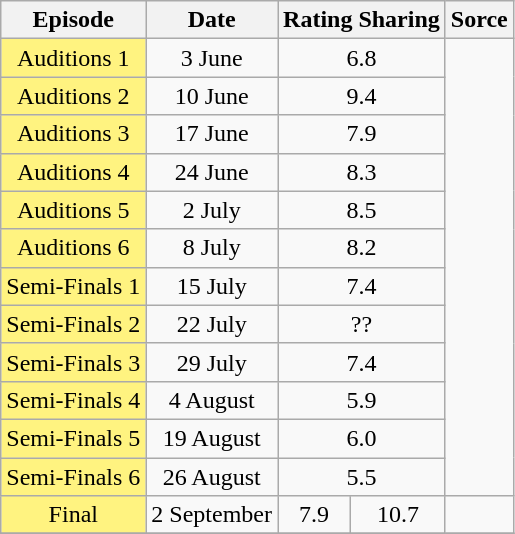<table class="wikitable sortable" style="text-align:center">
<tr>
<th>Episode</th>
<th>Date</th>
<th colspan=2>Rating Sharing</th>
<th>Sorce</th>
</tr>
<tr>
<td style="background:#FFF380">Auditions 1</td>
<td>3 June</td>
<td colspan=2>6.8</td>
<td rowspan=12></td>
</tr>
<tr>
<td style="background:#FFF380">Auditions 2</td>
<td>10 June</td>
<td colspan=2>9.4</td>
</tr>
<tr>
<td style="background:#FFF380">Auditions 3</td>
<td>17 June</td>
<td colspan=2>7.9</td>
</tr>
<tr>
<td style="background:#FFF380">Auditions 4</td>
<td>24 June</td>
<td colspan=2>8.3</td>
</tr>
<tr>
<td style="background:#FFF380">Auditions 5</td>
<td>2 July</td>
<td colspan=2>8.5</td>
</tr>
<tr>
<td style="background:#FFF380">Auditions 6</td>
<td>8 July</td>
<td colspan=2>8.2</td>
</tr>
<tr>
<td style="background:#FFF380">Semi-Finals 1</td>
<td>15 July</td>
<td colspan=2>7.4</td>
</tr>
<tr>
<td style="background:#FFF380">Semi-Finals 2</td>
<td>22 July</td>
<td colspan=2>??</td>
</tr>
<tr>
<td style="background:#FFF380">Semi-Finals 3</td>
<td>29 July</td>
<td colspan=2>7.4</td>
</tr>
<tr>
<td style="background:#FFF380">Semi-Finals 4</td>
<td>4 August</td>
<td colspan=2>5.9</td>
</tr>
<tr>
<td style="background:#FFF380">Semi-Finals 5</td>
<td>19 August</td>
<td colspan=2>6.0</td>
</tr>
<tr>
<td style="background:#FFF380">Semi-Finals 6</td>
<td>26 August</td>
<td colspan=2>5.5</td>
</tr>
<tr>
<td style="background:#FFF380">Final</td>
<td>2 September</td>
<td>7.9</td>
<td>10.7</td>
<td></td>
</tr>
<tr>
</tr>
</table>
